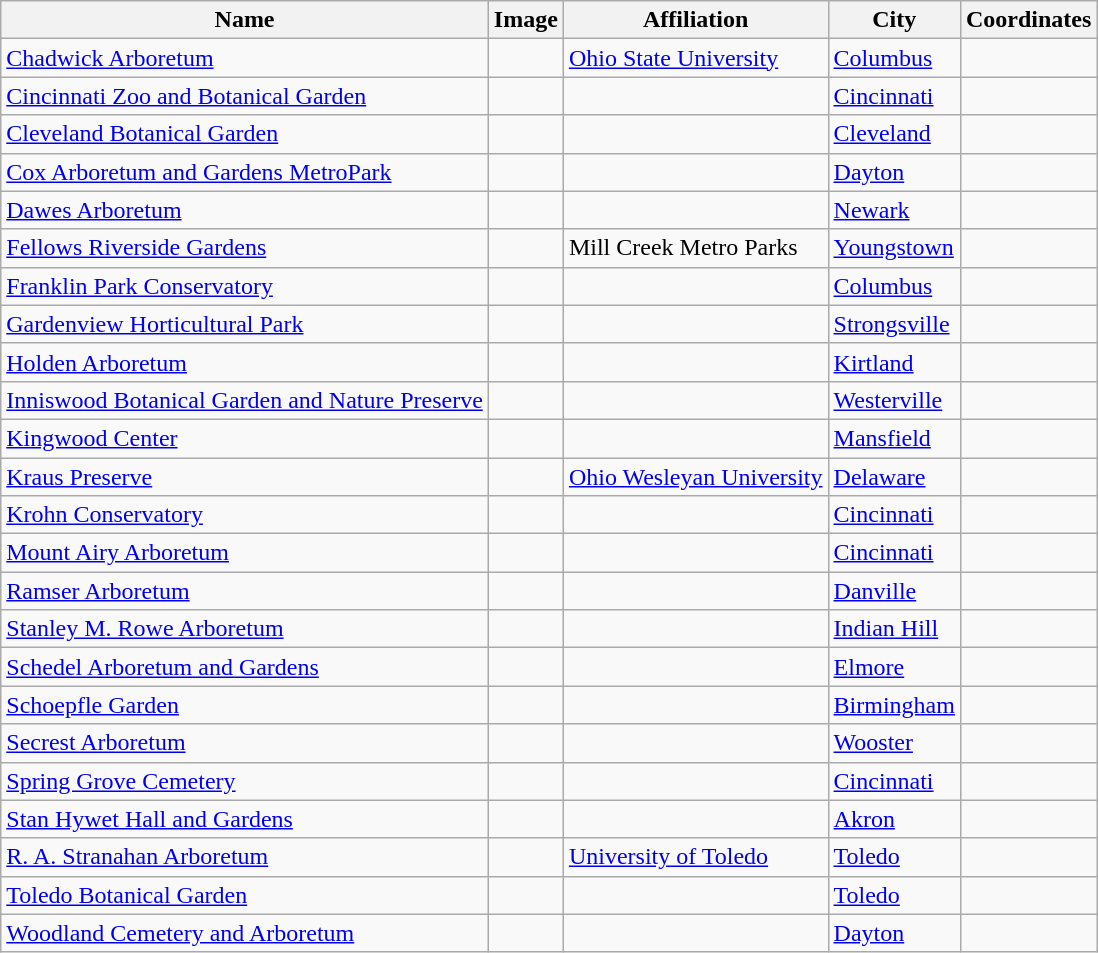<table class="sortable wikitable">
<tr>
<th scope="col">Name</th>
<th scope="col">Image</th>
<th scope="col">Affiliation</th>
<th scope="col">City</th>
<th scope="col">Coordinates</th>
</tr>
<tr>
<td><a href='#'>Chadwick Arboretum</a></td>
<td></td>
<td><a href='#'>Ohio State University</a></td>
<td><a href='#'>Columbus</a></td>
<td></td>
</tr>
<tr>
<td><a href='#'>Cincinnati Zoo and Botanical Garden</a></td>
<td></td>
<td></td>
<td><a href='#'>Cincinnati</a></td>
<td></td>
</tr>
<tr>
<td><a href='#'>Cleveland Botanical Garden</a></td>
<td></td>
<td></td>
<td><a href='#'>Cleveland</a></td>
<td></td>
</tr>
<tr>
<td><a href='#'>Cox Arboretum and Gardens MetroPark</a></td>
<td></td>
<td></td>
<td><a href='#'>Dayton</a></td>
<td></td>
</tr>
<tr>
<td><a href='#'>Dawes Arboretum</a></td>
<td></td>
<td></td>
<td><a href='#'>Newark</a></td>
<td></td>
</tr>
<tr>
<td><a href='#'>Fellows Riverside Gardens</a></td>
<td></td>
<td>Mill Creek Metro Parks</td>
<td><a href='#'>Youngstown</a></td>
<td></td>
</tr>
<tr>
<td><a href='#'>Franklin Park Conservatory</a></td>
<td></td>
<td></td>
<td><a href='#'>Columbus</a></td>
<td></td>
</tr>
<tr>
<td><a href='#'>Gardenview Horticultural Park</a></td>
<td></td>
<td></td>
<td><a href='#'>Strongsville</a></td>
<td></td>
</tr>
<tr>
<td><a href='#'>Holden Arboretum</a></td>
<td></td>
<td></td>
<td><a href='#'>Kirtland</a></td>
<td></td>
</tr>
<tr>
<td><a href='#'>Inniswood Botanical Garden and Nature Preserve</a></td>
<td></td>
<td></td>
<td><a href='#'>Westerville</a></td>
<td></td>
</tr>
<tr>
<td><a href='#'>Kingwood Center</a></td>
<td></td>
<td></td>
<td><a href='#'>Mansfield</a></td>
<td></td>
</tr>
<tr>
<td><a href='#'>Kraus Preserve</a></td>
<td></td>
<td><a href='#'>Ohio Wesleyan University</a></td>
<td><a href='#'>Delaware</a></td>
<td></td>
</tr>
<tr>
<td><a href='#'>Krohn Conservatory</a></td>
<td></td>
<td></td>
<td><a href='#'>Cincinnati</a></td>
<td></td>
</tr>
<tr>
<td><a href='#'>Mount Airy Arboretum</a></td>
<td></td>
<td></td>
<td><a href='#'>Cincinnati</a></td>
<td></td>
</tr>
<tr>
<td><a href='#'>Ramser Arboretum</a></td>
<td></td>
<td></td>
<td><a href='#'>Danville</a></td>
<td></td>
</tr>
<tr>
<td><a href='#'>Stanley M. Rowe Arboretum</a></td>
<td></td>
<td></td>
<td><a href='#'>Indian Hill</a></td>
<td></td>
</tr>
<tr>
<td><a href='#'>Schedel Arboretum and Gardens</a></td>
<td></td>
<td></td>
<td><a href='#'>Elmore</a></td>
<td></td>
</tr>
<tr>
<td><a href='#'>Schoepfle Garden</a></td>
<td></td>
<td></td>
<td><a href='#'>Birmingham</a></td>
<td></td>
</tr>
<tr>
<td><a href='#'>Secrest Arboretum</a></td>
<td></td>
<td></td>
<td><a href='#'>Wooster</a></td>
<td></td>
</tr>
<tr>
<td><a href='#'>Spring Grove Cemetery</a></td>
<td></td>
<td></td>
<td><a href='#'>Cincinnati</a></td>
<td></td>
</tr>
<tr>
<td><a href='#'>Stan Hywet Hall and Gardens</a></td>
<td></td>
<td></td>
<td><a href='#'>Akron</a></td>
<td></td>
</tr>
<tr>
<td><a href='#'>R. A. Stranahan Arboretum</a></td>
<td></td>
<td><a href='#'>University of Toledo</a></td>
<td><a href='#'>Toledo</a></td>
<td></td>
</tr>
<tr>
<td><a href='#'>Toledo Botanical Garden</a></td>
<td></td>
<td></td>
<td><a href='#'>Toledo</a></td>
<td></td>
</tr>
<tr>
<td><a href='#'>Woodland Cemetery and Arboretum</a></td>
<td></td>
<td></td>
<td><a href='#'>Dayton</a></td>
<td></td>
</tr>
</table>
